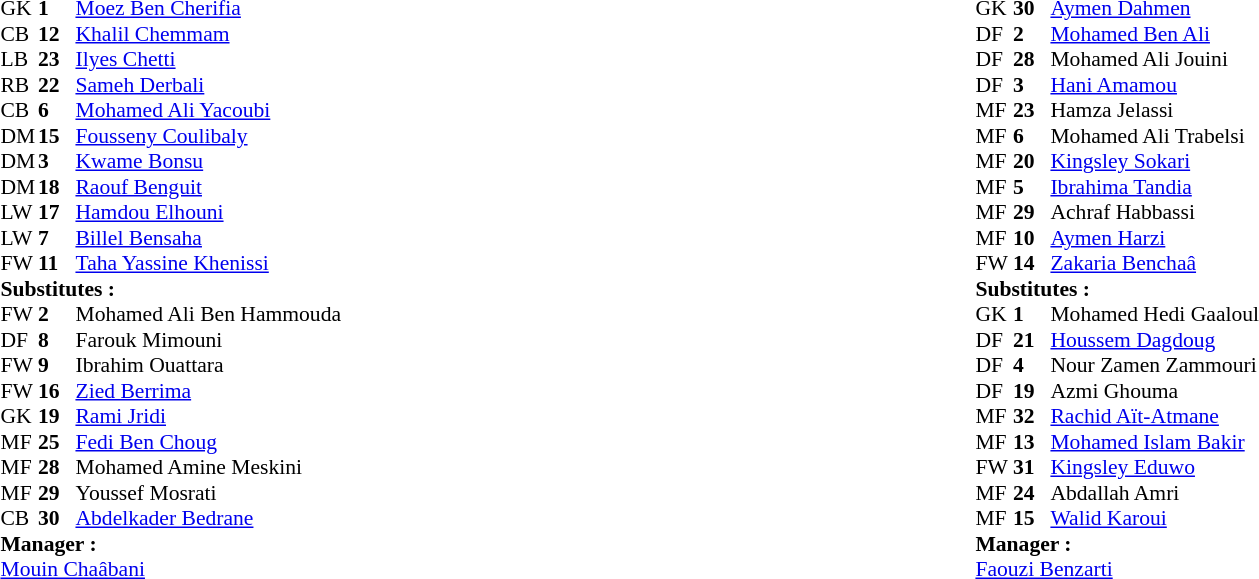<table width="100%">
<tr>
<td valign="top" width="50%"><br><table style="font-size: 90%" cellspacing="0" cellpadding="0" align="center">
<tr>
<th width="25"></th>
<th width="25"></th>
</tr>
<tr>
<td>GK</td>
<td><strong>1</strong></td>
<td> <a href='#'>Moez Ben Cherifia</a></td>
<td></td>
<td></td>
</tr>
<tr>
<td>CB</td>
<td><strong>12</strong></td>
<td> <a href='#'>Khalil Chemmam</a></td>
<td></td>
<td></td>
</tr>
<tr>
<td>LB</td>
<td><strong>23</strong></td>
<td> <a href='#'>Ilyes Chetti</a></td>
</tr>
<tr>
<td>RB</td>
<td><strong>22</strong></td>
<td> <a href='#'>Sameh Derbali</a></td>
<td></td>
</tr>
<tr>
<td>CB</td>
<td><strong>6</strong></td>
<td> <a href='#'>Mohamed Ali Yacoubi</a></td>
</tr>
<tr>
<td>DM</td>
<td><strong>15</strong></td>
<td> <a href='#'>Fousseny Coulibaly</a></td>
</tr>
<tr>
<td>DM</td>
<td><strong>3</strong></td>
<td> <a href='#'>Kwame Bonsu</a></td>
<td></td>
<td></td>
</tr>
<tr>
<td>DM</td>
<td><strong>18</strong></td>
<td> <a href='#'>Raouf Benguit</a></td>
</tr>
<tr>
<td>LW</td>
<td><strong>17</strong></td>
<td> <a href='#'>Hamdou Elhouni</a></td>
</tr>
<tr>
<td>LW</td>
<td><strong>7</strong></td>
<td> <a href='#'>Billel Bensaha</a></td>
<td></td>
<td></td>
</tr>
<tr>
<td>FW</td>
<td><strong>11</strong></td>
<td> <a href='#'>Taha Yassine Khenissi</a></td>
</tr>
<tr>
<td colspan=3><strong>Substitutes : </strong></td>
</tr>
<tr>
<td>FW</td>
<td><strong>2</strong></td>
<td> Mohamed Ali Ben Hammouda</td>
<td></td>
<td></td>
</tr>
<tr>
<td>DF</td>
<td><strong>8</strong></td>
<td> Farouk Mimouni</td>
<td></td>
<td></td>
</tr>
<tr>
<td>FW</td>
<td><strong>9</strong></td>
<td> Ibrahim Ouattara</td>
</tr>
<tr>
<td>FW</td>
<td><strong>16</strong></td>
<td> <a href='#'>Zied Berrima</a></td>
</tr>
<tr>
<td>GK</td>
<td><strong>19</strong></td>
<td> <a href='#'>Rami Jridi</a></td>
<td></td>
<td></td>
</tr>
<tr>
<td>MF</td>
<td><strong>25</strong></td>
<td> <a href='#'>Fedi Ben Choug</a></td>
</tr>
<tr>
<td>MF</td>
<td><strong>28</strong></td>
<td> Mohamed Amine Meskini</td>
</tr>
<tr>
<td>MF</td>
<td><strong>29</strong></td>
<td> Youssef Mosrati</td>
</tr>
<tr>
<td>CB</td>
<td><strong>30</strong></td>
<td> <a href='#'>Abdelkader Bedrane</a></td>
<td></td>
<td></td>
</tr>
<tr>
<td colspan=3><strong>Manager :</strong></td>
</tr>
<tr>
<td colspan=4> <a href='#'>Mouin Chaâbani</a></td>
</tr>
</table>
</td>
<td valign="top" width="50%"><br><table style="font-size: 90%" cellspacing="0" cellpadding="0"  align="center">
<tr>
<th width=25></th>
<th width=25></th>
</tr>
<tr>
<td>GK</td>
<td><strong>30</strong></td>
<td> <a href='#'>Aymen Dahmen</a></td>
</tr>
<tr>
<td>DF</td>
<td><strong>2</strong></td>
<td> <a href='#'>Mohamed Ben Ali</a></td>
</tr>
<tr>
<td>DF</td>
<td><strong>28</strong></td>
<td> Mohamed Ali Jouini</td>
<td></td>
</tr>
<tr>
<td>DF</td>
<td><strong>3</strong></td>
<td> <a href='#'>Hani Amamou</a></td>
</tr>
<tr>
<td>MF</td>
<td><strong>23</strong></td>
<td> Hamza Jelassi</td>
</tr>
<tr>
<td>MF</td>
<td><strong>6</strong></td>
<td> Mohamed Ali Trabelsi</td>
<td></td>
</tr>
<tr>
<td>MF</td>
<td><strong>20</strong></td>
<td> <a href='#'>Kingsley Sokari</a></td>
</tr>
<tr>
<td>MF</td>
<td><strong>5</strong></td>
<td> <a href='#'>Ibrahima Tandia</a></td>
<td></td>
<td></td>
</tr>
<tr>
<td>MF</td>
<td><strong>29</strong></td>
<td> Achraf Habbassi</td>
</tr>
<tr>
<td>MF</td>
<td><strong>10</strong></td>
<td> <a href='#'>Aymen Harzi</a></td>
</tr>
<tr>
<td>FW</td>
<td><strong>14</strong></td>
<td> <a href='#'>Zakaria Benchaâ</a></td>
<td></td>
<td></td>
</tr>
<tr>
<td colspan=3><strong>Substitutes : </strong></td>
</tr>
<tr>
<td>GK</td>
<td><strong>1</strong></td>
<td> Mohamed Hedi Gaaloul</td>
</tr>
<tr>
<td>DF</td>
<td><strong>21</strong></td>
<td> <a href='#'>Houssem Dagdoug</a></td>
</tr>
<tr>
<td>DF</td>
<td><strong>4</strong></td>
<td> Nour Zamen Zammouri</td>
</tr>
<tr>
<td>DF</td>
<td><strong>19</strong></td>
<td> Azmi Ghouma</td>
</tr>
<tr>
<td>MF</td>
<td><strong>32</strong></td>
<td> <a href='#'>Rachid Aït-Atmane</a></td>
</tr>
<tr>
<td>MF</td>
<td><strong>13</strong></td>
<td> <a href='#'>Mohamed Islam Bakir</a></td>
<td></td>
<td></td>
</tr>
<tr>
<td>FW</td>
<td><strong>31</strong></td>
<td> <a href='#'>Kingsley Eduwo</a></td>
<td></td>
<td> </td>
</tr>
<tr>
<td>MF</td>
<td><strong>24</strong></td>
<td> Abdallah Amri</td>
</tr>
<tr>
<td>MF</td>
<td><strong>15</strong></td>
<td> <a href='#'>Walid Karoui</a></td>
<td></td>
<td></td>
</tr>
<tr>
<td colspan=3><strong>Manager :</strong></td>
</tr>
<tr>
<td colspan=4> <a href='#'>Faouzi Benzarti</a></td>
</tr>
</table>
</td>
</tr>
</table>
